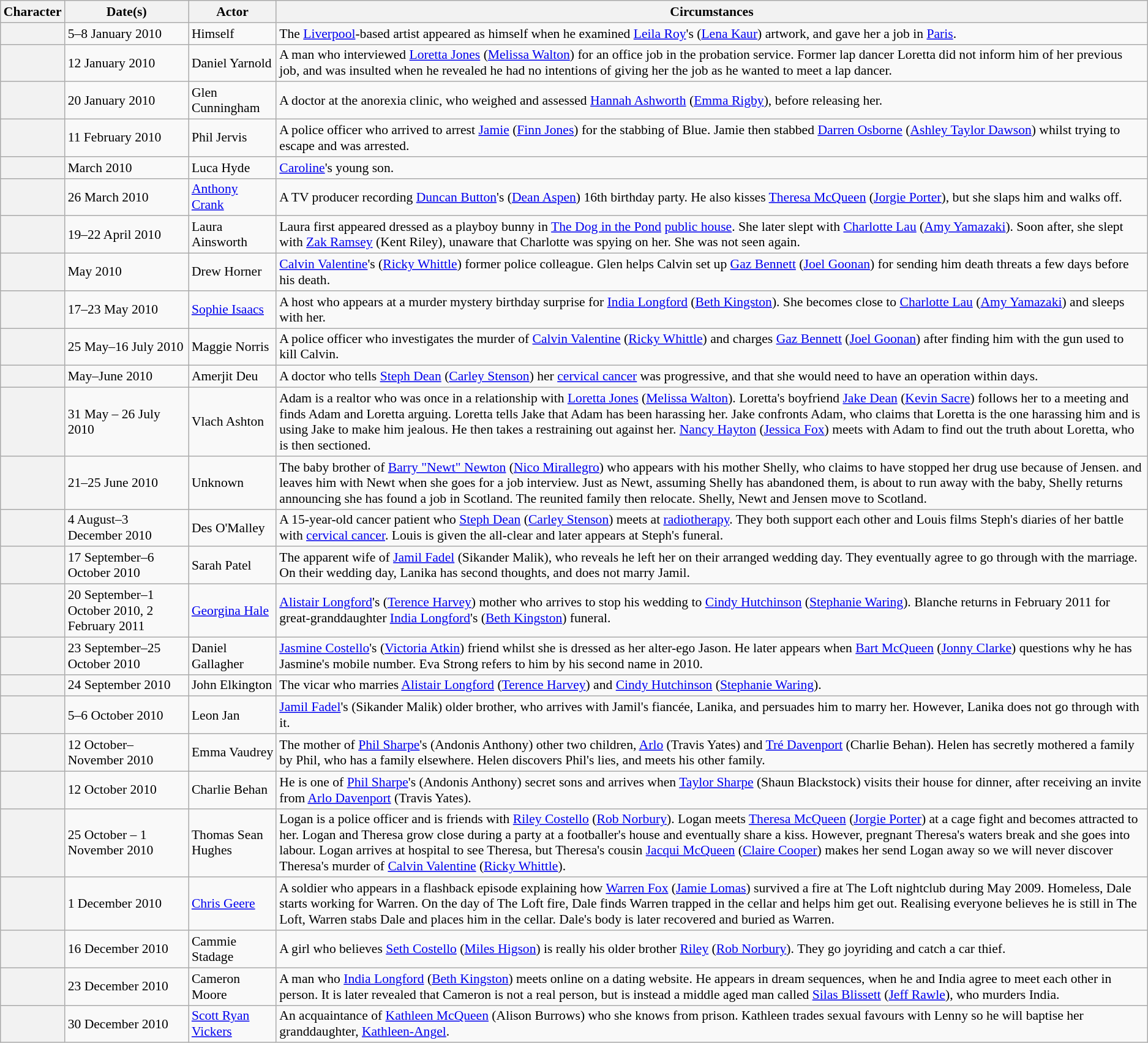<table class="wikitable plainrowheaders" style="font-size:90%">
<tr>
<th scope="col">Character</th>
<th scope="col">Date(s)</th>
<th scope="col">Actor</th>
<th scope="col">Circumstances</th>
</tr>
<tr>
<th scope="row"></th>
<td>5–8 January 2010</td>
<td>Himself</td>
<td> The <a href='#'>Liverpool</a>-based artist appeared as himself when he examined <a href='#'>Leila Roy</a>'s (<a href='#'>Lena Kaur</a>) artwork, and gave her a job in <a href='#'>Paris</a>.</td>
</tr>
<tr>
<th scope="row"></th>
<td>12 January 2010</td>
<td>Daniel Yarnold</td>
<td> A man who interviewed <a href='#'>Loretta Jones</a> (<a href='#'>Melissa Walton</a>) for an office job in the probation service. Former lap dancer Loretta did not inform him of her previous job, and was insulted when he revealed he had no intentions of giving her the job as he wanted to meet a lap dancer.</td>
</tr>
<tr>
<th scope="row"></th>
<td>20 January 2010</td>
<td>Glen Cunningham</td>
<td> A doctor at the anorexia clinic, who weighed and assessed <a href='#'>Hannah Ashworth</a> (<a href='#'>Emma Rigby</a>), before releasing her.</td>
</tr>
<tr>
<th scope="row"></th>
<td>11 February 2010</td>
<td>Phil Jervis</td>
<td> A police officer who arrived to arrest <a href='#'>Jamie</a> (<a href='#'>Finn Jones</a>) for the stabbing of Blue. Jamie then stabbed <a href='#'>Darren Osborne</a> (<a href='#'>Ashley Taylor Dawson</a>) whilst trying to escape and was arrested.</td>
</tr>
<tr>
<th scope="row"></th>
<td>March 2010</td>
<td>Luca Hyde</td>
<td> <a href='#'>Caroline</a>'s young son.</td>
</tr>
<tr>
<th scope="row"></th>
<td>26 March 2010</td>
<td><a href='#'>Anthony Crank</a></td>
<td> A TV producer recording <a href='#'>Duncan Button</a>'s (<a href='#'>Dean Aspen</a>) 16th birthday party. He also kisses <a href='#'>Theresa McQueen</a> (<a href='#'>Jorgie Porter</a>), but she slaps him and walks off.</td>
</tr>
<tr>
<th scope="row"></th>
<td>19–22 April 2010</td>
<td>Laura Ainsworth</td>
<td> Laura first appeared dressed as a playboy bunny in <a href='#'>The Dog in the Pond</a> <a href='#'>public house</a>. She later slept with <a href='#'>Charlotte Lau</a> (<a href='#'>Amy Yamazaki</a>). Soon after, she slept with <a href='#'>Zak Ramsey</a> (Kent Riley), unaware that Charlotte was spying on her. She was not seen again.</td>
</tr>
<tr>
<th scope="row"></th>
<td>May 2010</td>
<td>Drew Horner</td>
<td> <a href='#'>Calvin Valentine</a>'s (<a href='#'>Ricky Whittle</a>) former police colleague. Glen helps Calvin set up <a href='#'>Gaz Bennett</a> (<a href='#'>Joel Goonan</a>) for sending him death threats a few days before his death.</td>
</tr>
<tr>
<th scope="row"></th>
<td>17–23 May 2010</td>
<td><a href='#'>Sophie Isaacs</a></td>
<td> A host who appears at a murder mystery birthday surprise for <a href='#'>India Longford</a> (<a href='#'>Beth Kingston</a>). She becomes close to <a href='#'>Charlotte Lau</a> (<a href='#'>Amy Yamazaki</a>) and sleeps with her.</td>
</tr>
<tr>
<th scope="row"></th>
<td>25 May–16 July 2010</td>
<td>Maggie Norris</td>
<td> A police officer who investigates the murder of <a href='#'>Calvin Valentine</a> (<a href='#'>Ricky Whittle</a>) and charges <a href='#'>Gaz Bennett</a> (<a href='#'>Joel Goonan</a>) after finding him with the gun used to kill Calvin.</td>
</tr>
<tr>
<th scope="row"></th>
<td>May–June 2010</td>
<td>Amerjit Deu</td>
<td> A doctor who tells <a href='#'>Steph Dean</a> (<a href='#'>Carley Stenson</a>) her <a href='#'>cervical cancer</a> was progressive, and that she would need to have an operation within days.</td>
</tr>
<tr>
<th scope="row"></th>
<td>31 May – 26 July 2010</td>
<td>Vlach Ashton</td>
<td> Adam is a realtor who was once in a relationship with <a href='#'>Loretta Jones</a> (<a href='#'>Melissa Walton</a>). Loretta's boyfriend <a href='#'>Jake Dean</a> (<a href='#'>Kevin Sacre</a>) follows her to a meeting and finds Adam and Loretta arguing. Loretta tells Jake that Adam has been harassing her. Jake confronts Adam, who claims that Loretta is the one harassing him and is using Jake to make him jealous. He then takes a restraining out against her. <a href='#'>Nancy Hayton</a> (<a href='#'>Jessica Fox</a>) meets with Adam to find out the truth about Loretta, who is then sectioned.</td>
</tr>
<tr>
<th scope="row"></th>
<td>21–25 June 2010</td>
<td>Unknown</td>
<td> The baby brother of <a href='#'>Barry "Newt" Newton</a> (<a href='#'>Nico Mirallegro</a>) who appears with his mother Shelly, who claims to have stopped her drug use because of Jensen. and leaves him with Newt when she goes for a job interview. Just as Newt, assuming Shelly has abandoned them, is about to run away with the baby, Shelly returns announcing she has found a job in Scotland. The reunited family then relocate. Shelly, Newt and Jensen move to Scotland.</td>
</tr>
<tr>
<th scope="row"></th>
<td>4 August–3 December 2010</td>
<td>Des O'Malley</td>
<td> A 15-year-old cancer patient who <a href='#'>Steph Dean</a> (<a href='#'>Carley Stenson</a>) meets at <a href='#'>radiotherapy</a>. They both support each other and Louis films Steph's diaries of her battle with <a href='#'>cervical cancer</a>. Louis is given the all-clear and later appears at Steph's funeral.</td>
</tr>
<tr>
<th scope="row"></th>
<td>17 September–6 October 2010</td>
<td>Sarah Patel</td>
<td> The apparent wife of <a href='#'>Jamil Fadel</a> (Sikander Malik), who reveals he left her on their arranged wedding day. They eventually agree to go through with the marriage. On their wedding day, Lanika has second thoughts, and does not marry Jamil.</td>
</tr>
<tr>
<th scope="row"></th>
<td>20 September–1 October 2010, 2 February 2011</td>
<td><a href='#'>Georgina Hale</a></td>
<td> <a href='#'>Alistair Longford</a>'s (<a href='#'>Terence Harvey</a>) mother who arrives to stop his wedding to <a href='#'>Cindy Hutchinson</a> (<a href='#'>Stephanie Waring</a>). Blanche returns in February 2011 for great-granddaughter <a href='#'>India Longford</a>'s (<a href='#'>Beth Kingston</a>) funeral.</td>
</tr>
<tr>
<th scope="row"></th>
<td>23 September–25 October 2010</td>
<td>Daniel Gallagher</td>
<td> <a href='#'>Jasmine Costello</a>'s (<a href='#'>Victoria Atkin</a>) friend whilst she is dressed as her alter-ego Jason. He later appears when <a href='#'>Bart McQueen</a> (<a href='#'>Jonny Clarke</a>) questions why he has Jasmine's mobile number. Eva Strong refers to him by his second name in 2010.</td>
</tr>
<tr>
<th scope="row"></th>
<td>24 September 2010</td>
<td>John Elkington</td>
<td> The vicar who marries <a href='#'>Alistair Longford</a> (<a href='#'>Terence Harvey</a>) and <a href='#'>Cindy Hutchinson</a> (<a href='#'>Stephanie Waring</a>).</td>
</tr>
<tr>
<th scope="row"></th>
<td>5–6 October 2010</td>
<td>Leon Jan</td>
<td> <a href='#'>Jamil Fadel</a>'s (Sikander Malik) older brother, who arrives with Jamil's fiancée, Lanika, and persuades him to marry her. However, Lanika does not go through with it.</td>
</tr>
<tr>
<th scope="row"></th>
<td>12 October–November 2010</td>
<td>Emma Vaudrey</td>
<td> The mother of <a href='#'>Phil Sharpe</a>'s (Andonis Anthony) other two children, <a href='#'>Arlo</a> (Travis Yates) and <a href='#'>Tré Davenport</a> (Charlie Behan). Helen has secretly mothered a family by Phil, who has a family elsewhere. Helen discovers Phil's lies, and meets his other family.</td>
</tr>
<tr>
<th scope="row"></th>
<td>12 October 2010</td>
<td>Charlie Behan</td>
<td> He is one of <a href='#'>Phil Sharpe</a>'s (Andonis Anthony) secret sons and arrives when <a href='#'>Taylor Sharpe</a> (Shaun Blackstock) visits their house for dinner, after receiving an invite from <a href='#'>Arlo Davenport</a> (Travis Yates).</td>
</tr>
<tr>
<th scope="row"></th>
<td>25 October – 1 November 2010</td>
<td>Thomas Sean Hughes</td>
<td> Logan is a police officer and is friends with <a href='#'>Riley Costello</a> (<a href='#'>Rob Norbury</a>). Logan meets <a href='#'>Theresa McQueen</a> (<a href='#'>Jorgie Porter</a>) at a cage fight and becomes attracted to her. Logan and Theresa grow close during a party at a footballer's house and eventually share a kiss. However, pregnant Theresa's waters break and she goes into labour. Logan arrives at hospital to see Theresa, but Theresa's cousin <a href='#'>Jacqui McQueen</a> (<a href='#'>Claire Cooper</a>) makes her send Logan away so we will never discover Theresa's murder of <a href='#'>Calvin Valentine</a> (<a href='#'>Ricky Whittle</a>).</td>
</tr>
<tr>
<th scope="row"></th>
<td>1 December 2010</td>
<td><a href='#'>Chris Geere</a></td>
<td> A soldier who appears in a flashback episode explaining how <a href='#'>Warren Fox</a> (<a href='#'>Jamie Lomas</a>) survived a fire at The Loft nightclub during May 2009. Homeless, Dale starts working for Warren. On the day of The Loft fire, Dale finds Warren trapped in the cellar and helps him get out. Realising everyone believes he is still in The Loft, Warren stabs Dale and places him in the cellar. Dale's body is later recovered and buried as Warren.</td>
</tr>
<tr>
<th scope="row"></th>
<td>16 December 2010</td>
<td>Cammie Stadage</td>
<td> A girl who believes <a href='#'>Seth Costello</a> (<a href='#'>Miles Higson</a>) is really his older brother <a href='#'>Riley</a> (<a href='#'>Rob Norbury</a>). They go joyriding and catch a car thief.</td>
</tr>
<tr>
<th scope="row"></th>
<td>23 December 2010</td>
<td>Cameron Moore</td>
<td> A man who <a href='#'>India Longford</a> (<a href='#'>Beth Kingston</a>) meets online on a dating website. He appears in dream sequences, when he and India agree to meet each other in person. It is later revealed that Cameron is not a real person, but is instead a middle aged man called <a href='#'>Silas Blissett</a> (<a href='#'>Jeff Rawle</a>), who murders India.</td>
</tr>
<tr>
<th scope="row"></th>
<td>30 December 2010</td>
<td><a href='#'>Scott Ryan Vickers</a></td>
<td> An acquaintance of <a href='#'>Kathleen McQueen</a> (Alison Burrows) who she knows from prison. Kathleen trades sexual favours with Lenny so he will baptise her granddaughter, <a href='#'>Kathleen-Angel</a>.</td>
</tr>
</table>
